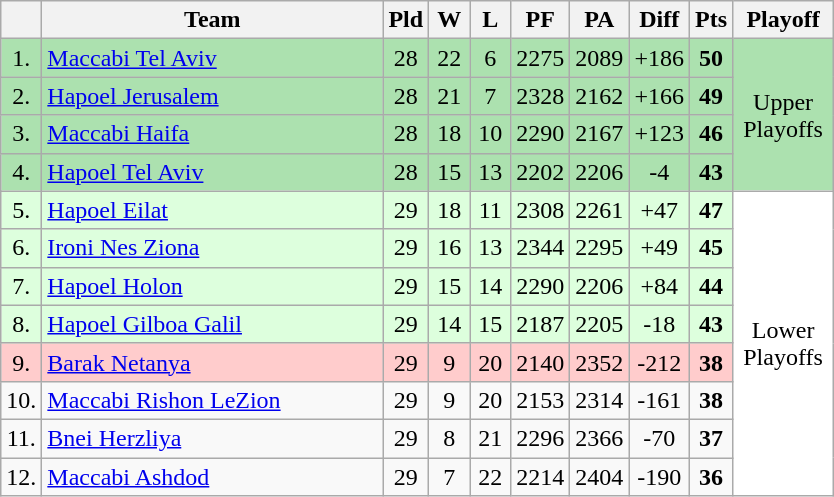<table class="wikitable sortable" style="text-align:center">
<tr>
<th width=15></th>
<th width=220>Team</th>
<th width=20>Pld</th>
<th width=20>W</th>
<th width=20>L</th>
<th width=20>PF</th>
<th width=20>PA</th>
<th width=30>Diff</th>
<th width=20>Pts</th>
<th width=60>Playoff</th>
</tr>
<tr style="background:#ACE1AF;">
<td>1.</td>
<td align=left><a href='#'>Maccabi Tel Aviv</a></td>
<td>28</td>
<td>22</td>
<td>6</td>
<td>2275</td>
<td>2089</td>
<td>+186</td>
<td><strong>50</strong></td>
<td rowspan=4 align=center>Upper Playoffs</td>
</tr>
<tr style="background:#ACE1AF;">
<td>2.</td>
<td align=left><a href='#'>Hapoel Jerusalem</a></td>
<td>28</td>
<td>21</td>
<td>7</td>
<td>2328</td>
<td>2162</td>
<td>+166</td>
<td><strong>49</strong></td>
</tr>
<tr style="background:#ACE1AF;">
<td>3.</td>
<td align=left><a href='#'>Maccabi Haifa</a></td>
<td>28</td>
<td>18</td>
<td>10</td>
<td>2290</td>
<td>2167</td>
<td>+123</td>
<td><strong>46</strong></td>
</tr>
<tr style="background:#ACE1AF;">
<td>4.</td>
<td align=left><a href='#'>Hapoel Tel Aviv</a></td>
<td>28</td>
<td>15</td>
<td>13</td>
<td>2202</td>
<td>2206</td>
<td>-4</td>
<td><strong>43</strong></td>
</tr>
<tr style="background:#dfd;">
<td>5.</td>
<td align=left><a href='#'>Hapoel Eilat</a></td>
<td>29</td>
<td>18</td>
<td>11</td>
<td>2308</td>
<td>2261</td>
<td>+47</td>
<td><strong>47</strong></td>
<td bgcolor="#ffffff" rowspan=8 align=center>Lower Playoffs</td>
</tr>
<tr style="background:#dfd;">
<td>6.</td>
<td align=left><a href='#'>Ironi Nes Ziona</a></td>
<td>29</td>
<td>16</td>
<td>13</td>
<td>2344</td>
<td>2295</td>
<td>+49</td>
<td><strong>45</strong></td>
</tr>
<tr style="background:#dfd;">
<td>7.</td>
<td align=left><a href='#'>Hapoel Holon</a></td>
<td>29</td>
<td>15</td>
<td>14</td>
<td>2290</td>
<td>2206</td>
<td>+84</td>
<td><strong>44</strong></td>
</tr>
<tr style="background:#dfd;">
<td>8.</td>
<td align=left><a href='#'>Hapoel Gilboa Galil</a></td>
<td>29</td>
<td>14</td>
<td>15</td>
<td>2187</td>
<td>2205</td>
<td>-18</td>
<td><strong>43</strong></td>
</tr>
<tr bgcolor=FFCCCC>
<td>9.</td>
<td align=left><a href='#'>Barak Netanya</a></td>
<td>29</td>
<td>9</td>
<td>20</td>
<td>2140</td>
<td>2352</td>
<td>-212</td>
<td><strong>38</strong></td>
</tr>
<tr>
<td>10.</td>
<td align=left><a href='#'>Maccabi Rishon LeZion</a></td>
<td>29</td>
<td>9</td>
<td>20</td>
<td>2153</td>
<td>2314</td>
<td>-161</td>
<td><strong>38</strong></td>
</tr>
<tr>
<td>11.</td>
<td align=left><a href='#'>Bnei Herzliya</a></td>
<td>29</td>
<td>8</td>
<td>21</td>
<td>2296</td>
<td>2366</td>
<td>-70</td>
<td><strong>37</strong></td>
</tr>
<tr>
<td>12.</td>
<td align=left><a href='#'>Maccabi Ashdod</a></td>
<td>29</td>
<td>7</td>
<td>22</td>
<td>2214</td>
<td>2404</td>
<td>-190</td>
<td><strong>36</strong></td>
</tr>
</table>
